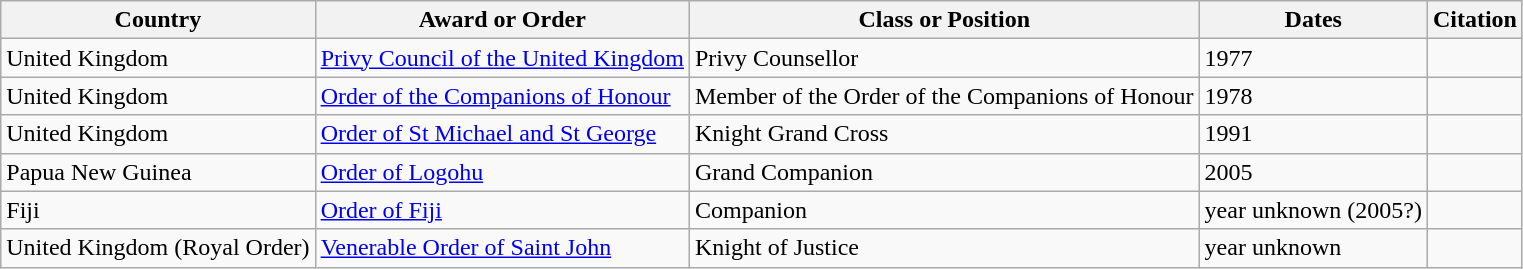<table class="wikitable">
<tr>
<th>Country</th>
<th>Award or Order</th>
<th>Class or Position</th>
<th>Dates</th>
<th>Citation</th>
</tr>
<tr>
<td>United Kingdom</td>
<td><a href='#'>Privy Council of the United Kingdom</a></td>
<td>Privy Counsellor</td>
<td>1977</td>
<td></td>
</tr>
<tr>
<td>United Kingdom</td>
<td><a href='#'>Order of the Companions of Honour</a></td>
<td>Member of the Order of the Companions of Honour</td>
<td>1978</td>
<td></td>
</tr>
<tr>
<td>United Kingdom</td>
<td><a href='#'>Order of St Michael and St George</a></td>
<td>Knight Grand Cross</td>
<td>1991</td>
<td></td>
</tr>
<tr>
<td>Papua New Guinea</td>
<td><a href='#'>Order of Logohu</a></td>
<td>Grand Companion</td>
<td>2005</td>
<td></td>
</tr>
<tr>
<td>Fiji</td>
<td><a href='#'>Order of Fiji</a></td>
<td>Companion</td>
<td>year unknown (2005?)</td>
<td></td>
</tr>
<tr>
<td>United Kingdom (Royal Order)</td>
<td><a href='#'>Venerable Order of Saint John</a></td>
<td>Knight of Justice</td>
<td>year unknown</td>
<td></td>
</tr>
</table>
